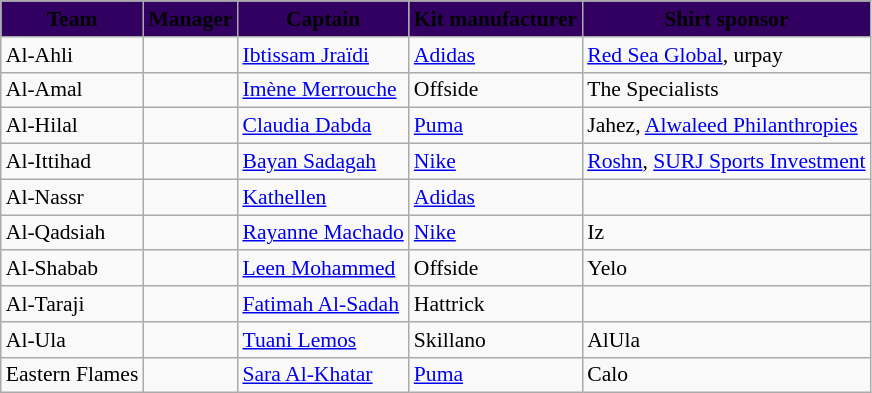<table class="wikitable sortable" style="text-align: left; font-size:90%">
<tr>
<th style="background-color:#320061;"><span>Team</span></th>
<th style="background-color:#320061;"><span>Manager</span></th>
<th style="background-color:#320061;"><span>Captain</span></th>
<th style="background-color:#320061;"><span>Kit manufacturer</span></th>
<th style="background-color:#320061;"><span>Shirt sponsor</span></th>
</tr>
<tr>
<td>Al-Ahli</td>
<td></td>
<td> <a href='#'>Ibtissam Jraïdi</a></td>
<td><a href='#'>Adidas</a></td>
<td><a href='#'>Red Sea Global</a>, urpay</td>
</tr>
<tr>
<td>Al-Amal</td>
<td></td>
<td> <a href='#'>Imène Merrouche</a></td>
<td>Offside</td>
<td>The Specialists</td>
</tr>
<tr>
<td>Al-Hilal</td>
<td></td>
<td> <a href='#'>Claudia Dabda</a></td>
<td><a href='#'>Puma</a></td>
<td>Jahez, <a href='#'>Alwaleed Philanthropies</a></td>
</tr>
<tr>
<td>Al-Ittihad</td>
<td></td>
<td> <a href='#'>Bayan Sadagah</a></td>
<td><a href='#'>Nike</a></td>
<td><a href='#'>Roshn</a>, <a href='#'>SURJ Sports Investment</a></td>
</tr>
<tr>
<td>Al-Nassr</td>
<td></td>
<td> <a href='#'>Kathellen</a></td>
<td><a href='#'>Adidas</a></td>
<td></td>
</tr>
<tr>
<td>Al-Qadsiah</td>
<td></td>
<td> <a href='#'>Rayanne Machado</a></td>
<td><a href='#'>Nike</a></td>
<td>Iz</td>
</tr>
<tr>
<td>Al-Shabab</td>
<td></td>
<td> <a href='#'>Leen Mohammed</a></td>
<td>Offside</td>
<td>Yelo</td>
</tr>
<tr>
<td>Al-Taraji</td>
<td></td>
<td> <a href='#'>Fatimah Al-Sadah</a></td>
<td>Hattrick</td>
<td></td>
</tr>
<tr>
<td>Al-Ula</td>
<td></td>
<td> <a href='#'>Tuani Lemos</a></td>
<td>Skillano</td>
<td>AlUla</td>
</tr>
<tr>
<td>Eastern Flames</td>
<td></td>
<td> <a href='#'>Sara Al-Khatar</a></td>
<td><a href='#'>Puma</a></td>
<td>Calo</td>
</tr>
</table>
